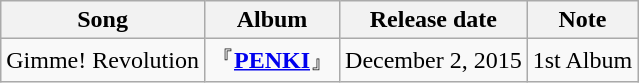<table class="wikitable">
<tr>
<th>Song</th>
<th>Album</th>
<th>Release date</th>
<th>Note</th>
</tr>
<tr>
<td>Gimme! Revolution</td>
<td>『<strong><a href='#'>PENKI</a></strong>』</td>
<td>December 2, 2015</td>
<td>1st Album</td>
</tr>
</table>
